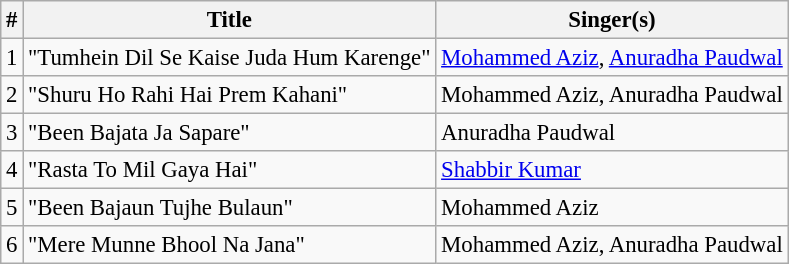<table class="wikitable" style="font-size:95%;">
<tr>
<th>#</th>
<th>Title</th>
<th>Singer(s)</th>
</tr>
<tr>
<td>1</td>
<td>"Tumhein Dil Se Kaise Juda Hum Karenge"</td>
<td><a href='#'>Mohammed Aziz</a>, <a href='#'>Anuradha Paudwal</a></td>
</tr>
<tr>
<td>2</td>
<td>"Shuru Ho Rahi Hai Prem Kahani"</td>
<td>Mohammed Aziz, Anuradha Paudwal</td>
</tr>
<tr>
<td>3</td>
<td>"Been Bajata Ja Sapare"</td>
<td>Anuradha Paudwal</td>
</tr>
<tr>
<td>4</td>
<td>"Rasta To Mil Gaya Hai"</td>
<td><a href='#'>Shabbir Kumar</a></td>
</tr>
<tr>
<td>5</td>
<td>"Been Bajaun Tujhe Bulaun"</td>
<td>Mohammed Aziz</td>
</tr>
<tr>
<td>6</td>
<td>"Mere Munne Bhool Na Jana"</td>
<td>Mohammed Aziz, Anuradha Paudwal</td>
</tr>
</table>
